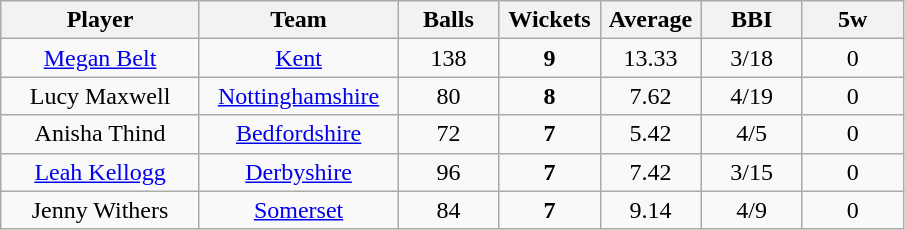<table class="wikitable" style="text-align:center">
<tr>
<th width=125>Player</th>
<th width=125>Team</th>
<th width=60>Balls</th>
<th width=60>Wickets</th>
<th width=60>Average</th>
<th width=60>BBI</th>
<th width=60>5w</th>
</tr>
<tr>
<td><a href='#'>Megan Belt</a></td>
<td><a href='#'>Kent</a></td>
<td>138</td>
<td><strong>9</strong></td>
<td>13.33</td>
<td>3/18</td>
<td>0</td>
</tr>
<tr>
<td>Lucy Maxwell</td>
<td><a href='#'>Nottinghamshire</a></td>
<td>80</td>
<td><strong>8</strong></td>
<td>7.62</td>
<td>4/19</td>
<td>0</td>
</tr>
<tr>
<td>Anisha Thind</td>
<td><a href='#'>Bedfordshire</a></td>
<td>72</td>
<td><strong>7</strong></td>
<td>5.42</td>
<td>4/5</td>
<td>0</td>
</tr>
<tr>
<td><a href='#'>Leah Kellogg</a></td>
<td><a href='#'>Derbyshire</a></td>
<td>96</td>
<td><strong>7</strong></td>
<td>7.42</td>
<td>3/15</td>
<td>0</td>
</tr>
<tr>
<td>Jenny Withers</td>
<td><a href='#'>Somerset</a></td>
<td>84</td>
<td><strong>7</strong></td>
<td>9.14</td>
<td>4/9</td>
<td>0</td>
</tr>
</table>
